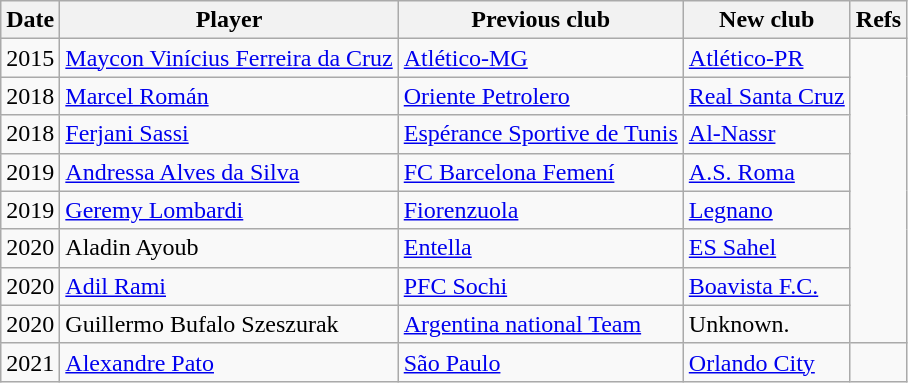<table class="wikitable sortable">
<tr>
<th>Date</th>
<th>Player</th>
<th>Previous club</th>
<th>New club</th>
<th>Refs</th>
</tr>
<tr>
<td>2015</td>
<td> <a href='#'>Maycon Vinícius Ferreira da Cruz</a></td>
<td> <a href='#'>Atlético-MG</a></td>
<td> <a href='#'>Atlético-PR</a></td>
</tr>
<tr>
<td>2018</td>
<td> <a href='#'>Marcel Román</a></td>
<td> <a href='#'>Oriente Petrolero</a></td>
<td> <a href='#'>Real Santa Cruz</a></td>
</tr>
<tr>
<td>2018</td>
<td> <a href='#'>Ferjani Sassi</a></td>
<td> <a href='#'>Espérance Sportive de Tunis</a></td>
<td> <a href='#'>Al-Nassr</a></td>
</tr>
<tr>
<td>2019</td>
<td> <a href='#'>Andressa Alves da Silva</a></td>
<td> <a href='#'>FC Barcelona Femení</a></td>
<td> <a href='#'>A.S. Roma</a></td>
</tr>
<tr>
<td>2019</td>
<td> <a href='#'>Geremy Lombardi</a></td>
<td> <a href='#'>Fiorenzuola</a></td>
<td> <a href='#'>Legnano</a></td>
</tr>
<tr>
<td>2020</td>
<td> Aladin Ayoub</td>
<td> <a href='#'>Entella</a></td>
<td> <a href='#'>ES Sahel</a></td>
</tr>
<tr>
<td>2020</td>
<td> <a href='#'>Adil Rami</a></td>
<td> <a href='#'>PFC Sochi</a></td>
<td> <a href='#'>Boavista F.C.</a></td>
</tr>
<tr>
<td>2020</td>
<td> Guillermo Bufalo Szeszurak</td>
<td> <a href='#'>Argentina national Team</a></td>
<td>Unknown.</td>
</tr>
<tr>
<td>2021</td>
<td> <a href='#'>Alexandre Pato</a></td>
<td> <a href='#'>São Paulo</a></td>
<td> <a href='#'>Orlando City</a></td>
<td></td>
</tr>
</table>
